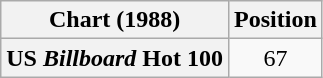<table class="wikitable plainrowheaders" style="text-align:center">
<tr>
<th>Chart (1988)</th>
<th>Position</th>
</tr>
<tr>
<th scope="row">US <em>Billboard</em> Hot 100</th>
<td>67</td>
</tr>
</table>
